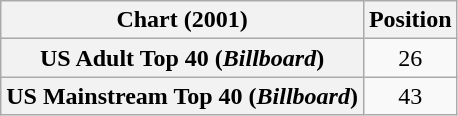<table class="wikitable plainrowheaders" style="text-align:center">
<tr>
<th scope="col">Chart (2001)</th>
<th scope="col">Position</th>
</tr>
<tr>
<th scope="row">US Adult Top 40 (<em>Billboard</em>)</th>
<td>26</td>
</tr>
<tr>
<th scope="row">US Mainstream Top 40 (<em>Billboard</em>)</th>
<td>43</td>
</tr>
</table>
